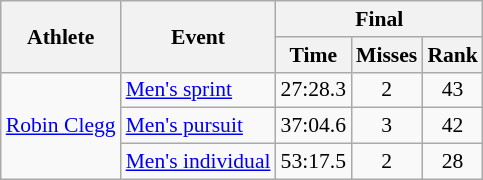<table class="wikitable" style="font-size:90%">
<tr>
<th rowspan="2">Athlete</th>
<th rowspan="2">Event</th>
<th colspan="3">Final</th>
</tr>
<tr>
<th>Time</th>
<th>Misses</th>
<th>Rank</th>
</tr>
<tr>
<td rowspan=3><a href='#'>Robin Clegg</a></td>
<td><a href='#'>Men's sprint</a></td>
<td align="center">27:28.3</td>
<td align="center">2</td>
<td align="center">43</td>
</tr>
<tr>
<td><a href='#'>Men's pursuit</a></td>
<td align="center">37:04.6</td>
<td align="center">3</td>
<td align="center">42</td>
</tr>
<tr>
<td><a href='#'>Men's individual</a></td>
<td align="center">53:17.5</td>
<td align="center">2</td>
<td align="center">28</td>
</tr>
</table>
